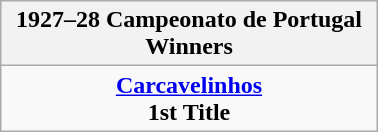<table class="wikitable" style="text-align: center; margin: 0 auto; width: 20%">
<tr>
<th>1927–28 Campeonato de Portugal Winners</th>
</tr>
<tr>
<td><strong><a href='#'>Carcavelinhos</a></strong><br><strong>1st Title</strong></td>
</tr>
</table>
